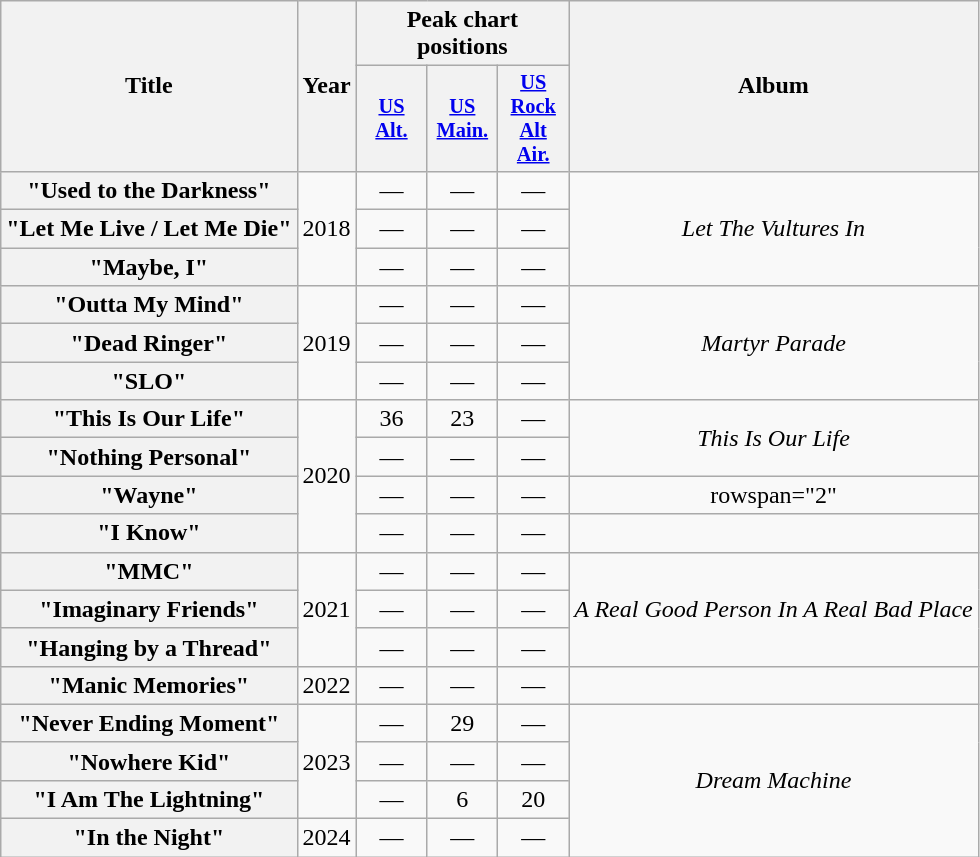<table class="wikitable plainrowheaders" style="text-align:center;">
<tr>
<th rowspan="2">Title</th>
<th rowspan="2">Year</th>
<th colspan="3">Peak chart positions</th>
<th rowspan="2">Album</th>
</tr>
<tr>
<th scope="col" style="width:3em;font-size:85%;"><a href='#'>US<br>Alt.</a><br></th>
<th scope="col" style="width:3em;font-size:85%;"><a href='#'>US<br>Main.</a><br></th>
<th scope="col" style="width:3em;font-size:85%;"><a href='#'>US<br>Rock<br>Alt<br>Air.</a></th>
</tr>
<tr>
<th>"Used to the Darkness"</th>
<td rowspan="3">2018</td>
<td>—</td>
<td>—</td>
<td>—</td>
<td rowspan="3"><em>Let The Vultures In</em></td>
</tr>
<tr>
<th>"Let Me Live / Let Me Die"</th>
<td>—</td>
<td>—</td>
<td>—</td>
</tr>
<tr>
<th>"Maybe, I"</th>
<td>—</td>
<td>—</td>
<td>—</td>
</tr>
<tr>
<th>"Outta My Mind"</th>
<td rowspan="3">2019</td>
<td>—</td>
<td>—</td>
<td>—</td>
<td rowspan="3"><em>Martyr Parade</em></td>
</tr>
<tr>
<th>"Dead Ringer"</th>
<td>—</td>
<td>—</td>
<td>—</td>
</tr>
<tr>
<th>"SLO"</th>
<td>—</td>
<td>—</td>
<td>—</td>
</tr>
<tr>
<th>"This Is Our Life"</th>
<td rowspan="4">2020</td>
<td>36</td>
<td>23</td>
<td>—</td>
<td rowspan="2"><em>This Is Our Life</em></td>
</tr>
<tr>
<th>"Nothing Personal"</th>
<td>—</td>
<td>—</td>
<td>—</td>
</tr>
<tr>
<th>"Wayne"</th>
<td>—</td>
<td>—</td>
<td>—</td>
<td>rowspan="2" </td>
</tr>
<tr>
<th>"I Know"</th>
<td>—</td>
<td>—</td>
<td>—</td>
</tr>
<tr>
<th>"MMC"</th>
<td rowspan="3">2021</td>
<td>—</td>
<td>—</td>
<td>—</td>
<td rowspan="3"><em>A Real Good Person In A Real Bad Place</em></td>
</tr>
<tr>
<th>"Imaginary Friends"</th>
<td>—</td>
<td>—</td>
<td>—</td>
</tr>
<tr>
<th>"Hanging by a Thread"</th>
<td>—</td>
<td>—</td>
<td>—</td>
</tr>
<tr>
<th>"Manic Memories"</th>
<td>2022</td>
<td>—</td>
<td>—</td>
<td>—</td>
<td></td>
</tr>
<tr>
<th>"Never Ending Moment"</th>
<td rowspan="3">2023</td>
<td>—</td>
<td>29</td>
<td>—</td>
<td rowspan="4"><em>Dream Machine</em></td>
</tr>
<tr>
<th>"Nowhere Kid"</th>
<td>—</td>
<td>—</td>
<td>—</td>
</tr>
<tr>
<th>"I Am The Lightning"</th>
<td>—</td>
<td>6</td>
<td>20</td>
</tr>
<tr>
<th>"In the Night" </th>
<td>2024</td>
<td>—</td>
<td>—</td>
<td>—</td>
</tr>
</table>
